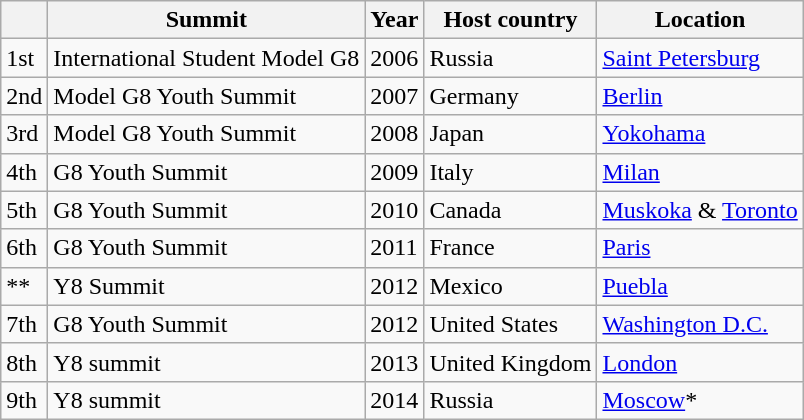<table class="wikitable">
<tr>
<th></th>
<th>Summit</th>
<th>Year</th>
<th>Host country</th>
<th>Location</th>
</tr>
<tr>
<td>1st</td>
<td>International Student Model G8</td>
<td>2006</td>
<td>Russia</td>
<td><a href='#'>Saint Petersburg</a></td>
</tr>
<tr>
<td>2nd</td>
<td>Model G8 Youth Summit</td>
<td>2007</td>
<td>Germany</td>
<td><a href='#'>Berlin</a></td>
</tr>
<tr>
<td>3rd</td>
<td>Model G8 Youth Summit</td>
<td>2008</td>
<td>Japan</td>
<td><a href='#'>Yokohama</a></td>
</tr>
<tr>
<td>4th</td>
<td>G8 Youth Summit</td>
<td>2009</td>
<td>Italy</td>
<td><a href='#'>Milan</a></td>
</tr>
<tr>
<td>5th</td>
<td>G8 Youth Summit</td>
<td>2010</td>
<td>Canada</td>
<td><a href='#'>Muskoka</a> & <a href='#'>Toronto</a></td>
</tr>
<tr>
<td>6th</td>
<td>G8 Youth Summit</td>
<td>2011</td>
<td>France</td>
<td><a href='#'>Paris</a></td>
</tr>
<tr>
<td>**</td>
<td>Y8 Summit</td>
<td>2012</td>
<td>Mexico</td>
<td><a href='#'>Puebla</a></td>
</tr>
<tr>
<td>7th</td>
<td>G8 Youth Summit</td>
<td>2012</td>
<td>United States</td>
<td><a href='#'>Washington D.C.</a></td>
</tr>
<tr>
<td>8th</td>
<td>Y8 summit</td>
<td>2013</td>
<td>United Kingdom</td>
<td><a href='#'>London</a></td>
</tr>
<tr>
<td>9th</td>
<td>Y8 summit</td>
<td>2014</td>
<td>Russia</td>
<td><a href='#'>Moscow</a>*</td>
</tr>
</table>
